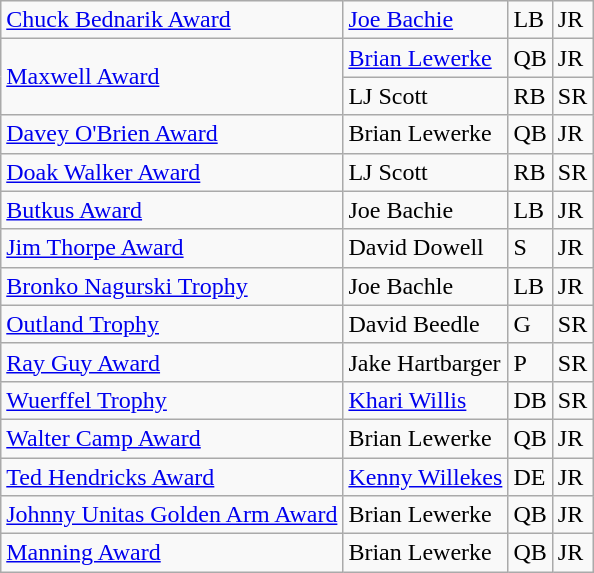<table class="wikitable">
<tr>
<td><a href='#'>Chuck Bednarik Award</a></td>
<td><a href='#'>Joe Bachie</a></td>
<td>LB</td>
<td>JR</td>
</tr>
<tr>
<td rowspan=2><a href='#'>Maxwell Award</a></td>
<td><a href='#'>Brian Lewerke</a></td>
<td>QB</td>
<td>JR</td>
</tr>
<tr>
<td>LJ Scott</td>
<td>RB</td>
<td>SR</td>
</tr>
<tr>
<td><a href='#'>Davey O'Brien Award</a></td>
<td>Brian Lewerke</td>
<td>QB</td>
<td>JR</td>
</tr>
<tr>
<td><a href='#'>Doak Walker Award</a></td>
<td>LJ Scott</td>
<td>RB</td>
<td>SR</td>
</tr>
<tr>
<td><a href='#'>Butkus Award</a></td>
<td>Joe Bachie</td>
<td>LB</td>
<td>JR</td>
</tr>
<tr>
<td><a href='#'>Jim Thorpe Award</a></td>
<td>David Dowell</td>
<td>S</td>
<td>JR</td>
</tr>
<tr>
<td><a href='#'>Bronko Nagurski Trophy</a></td>
<td>Joe Bachle</td>
<td>LB</td>
<td>JR</td>
</tr>
<tr>
<td><a href='#'>Outland Trophy</a></td>
<td>David Beedle</td>
<td>G</td>
<td>SR</td>
</tr>
<tr>
<td><a href='#'>Ray Guy Award</a></td>
<td>Jake Hartbarger</td>
<td>P</td>
<td>SR</td>
</tr>
<tr>
<td><a href='#'>Wuerffel Trophy</a></td>
<td><a href='#'>Khari Willis</a></td>
<td>DB</td>
<td>SR</td>
</tr>
<tr>
<td><a href='#'>Walter Camp Award</a></td>
<td>Brian Lewerke</td>
<td>QB</td>
<td>JR</td>
</tr>
<tr>
<td><a href='#'>Ted Hendricks Award</a></td>
<td><a href='#'>Kenny Willekes</a></td>
<td>DE</td>
<td>JR</td>
</tr>
<tr>
<td><a href='#'>Johnny Unitas Golden Arm Award</a></td>
<td>Brian Lewerke</td>
<td>QB</td>
<td>JR</td>
</tr>
<tr>
<td><a href='#'>Manning Award</a></td>
<td>Brian Lewerke</td>
<td>QB</td>
<td>JR</td>
</tr>
</table>
